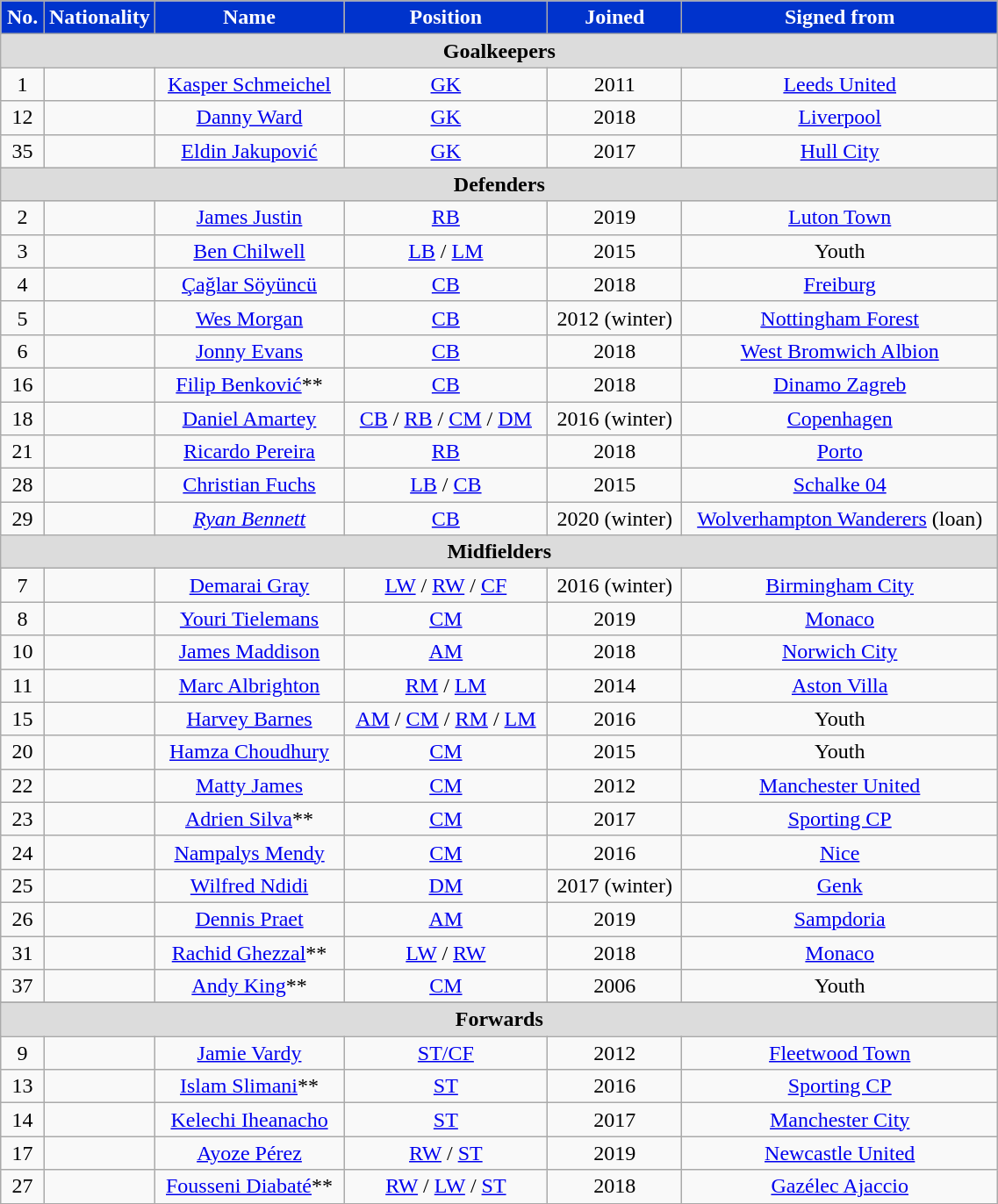<table class="wikitable" style="text-align:center; width:60%">
<tr>
<th style="background:#03c;color:white">No.</th>
<th style="background:#03c;color:white;width:55px">Nationality</th>
<th style="background:#03c;color:white">Name</th>
<th style="background:#03c;color:white">Position</th>
<th style="background:#03c;color:white">Joined</th>
<th style="background:#03c;color:white">Signed from</th>
</tr>
<tr>
<th colspan="6" style="background:#DCDCDC">Goalkeepers</th>
</tr>
<tr>
<td>1</td>
<td></td>
<td><a href='#'>Kasper Schmeichel</a></td>
<td><a href='#'>GK</a></td>
<td>2011</td>
<td> <a href='#'>Leeds United</a></td>
</tr>
<tr>
<td>12</td>
<td></td>
<td><a href='#'>Danny Ward</a></td>
<td><a href='#'>GK</a></td>
<td>2018</td>
<td> <a href='#'>Liverpool</a></td>
</tr>
<tr>
<td>35</td>
<td></td>
<td><a href='#'>Eldin Jakupović</a></td>
<td><a href='#'>GK</a></td>
<td>2017</td>
<td> <a href='#'>Hull City</a></td>
</tr>
<tr>
<th colspan="6" style="background:#DCDCDC">Defenders</th>
</tr>
<tr>
<td>2</td>
<td></td>
<td><a href='#'>James Justin</a></td>
<td><a href='#'>RB</a></td>
<td>2019</td>
<td> <a href='#'>Luton Town</a></td>
</tr>
<tr>
<td>3</td>
<td></td>
<td><a href='#'>Ben Chilwell</a></td>
<td><a href='#'>LB</a> / <a href='#'>LM</a></td>
<td>2015</td>
<td>Youth</td>
</tr>
<tr>
<td>4</td>
<td></td>
<td><a href='#'>Çağlar Söyüncü</a></td>
<td><a href='#'>CB</a></td>
<td>2018</td>
<td> <a href='#'>Freiburg</a></td>
</tr>
<tr>
<td>5</td>
<td></td>
<td><a href='#'>Wes Morgan</a></td>
<td><a href='#'>CB</a></td>
<td>2012 (winter)</td>
<td> <a href='#'>Nottingham Forest</a></td>
</tr>
<tr>
<td>6</td>
<td></td>
<td><a href='#'>Jonny Evans</a></td>
<td><a href='#'>CB</a></td>
<td>2018</td>
<td> <a href='#'>West Bromwich Albion</a></td>
</tr>
<tr>
<td>16</td>
<td></td>
<td><a href='#'>Filip Benković</a>**</td>
<td><a href='#'>CB</a></td>
<td>2018</td>
<td> <a href='#'>Dinamo Zagreb</a></td>
</tr>
<tr>
<td>18</td>
<td></td>
<td><a href='#'>Daniel Amartey</a></td>
<td><a href='#'>CB</a> / <a href='#'>RB</a> / <a href='#'>CM</a> / <a href='#'>DM</a></td>
<td>2016 (winter)</td>
<td> <a href='#'>Copenhagen</a></td>
</tr>
<tr>
<td>21</td>
<td></td>
<td><a href='#'>Ricardo Pereira</a></td>
<td><a href='#'>RB</a></td>
<td>2018</td>
<td> <a href='#'>Porto</a></td>
</tr>
<tr>
<td>28</td>
<td></td>
<td><a href='#'>Christian Fuchs</a></td>
<td><a href='#'>LB</a> / <a href='#'>CB</a></td>
<td>2015</td>
<td> <a href='#'>Schalke 04</a></td>
</tr>
<tr>
<td>29</td>
<td></td>
<td><em><a href='#'>Ryan Bennett</a></em></td>
<td><a href='#'>CB</a></td>
<td>2020 (winter)</td>
<td> <a href='#'>Wolverhampton Wanderers</a> (loan)</td>
</tr>
<tr>
<th colspan="6" style="background:#DCDCDC">Midfielders</th>
</tr>
<tr>
<td>7</td>
<td></td>
<td><a href='#'>Demarai Gray</a></td>
<td><a href='#'>LW</a> / <a href='#'>RW</a> / <a href='#'>CF</a></td>
<td>2016 (winter)</td>
<td> <a href='#'>Birmingham City</a></td>
</tr>
<tr>
<td>8</td>
<td></td>
<td><a href='#'>Youri Tielemans</a></td>
<td><a href='#'>CM</a></td>
<td>2019</td>
<td> <a href='#'>Monaco</a></td>
</tr>
<tr>
<td>10</td>
<td></td>
<td><a href='#'>James Maddison</a></td>
<td><a href='#'>AM</a></td>
<td>2018</td>
<td> <a href='#'>Norwich City</a></td>
</tr>
<tr>
<td>11</td>
<td></td>
<td><a href='#'>Marc Albrighton</a></td>
<td><a href='#'>RM</a> / <a href='#'>LM</a></td>
<td>2014</td>
<td> <a href='#'>Aston Villa</a></td>
</tr>
<tr>
<td>15</td>
<td></td>
<td><a href='#'>Harvey Barnes</a></td>
<td><a href='#'>AM</a> / <a href='#'>CM</a> / <a href='#'>RM</a> / <a href='#'>LM</a></td>
<td>2016</td>
<td>Youth</td>
</tr>
<tr>
<td>20</td>
<td></td>
<td><a href='#'>Hamza Choudhury</a></td>
<td><a href='#'>CM</a></td>
<td>2015</td>
<td>Youth</td>
</tr>
<tr>
<td>22</td>
<td></td>
<td><a href='#'>Matty James</a></td>
<td><a href='#'>CM</a></td>
<td>2012</td>
<td> <a href='#'>Manchester United</a></td>
</tr>
<tr>
<td>23</td>
<td></td>
<td><a href='#'>Adrien Silva</a>**</td>
<td><a href='#'>CM</a></td>
<td>2017</td>
<td> <a href='#'>Sporting CP</a></td>
</tr>
<tr>
<td>24</td>
<td></td>
<td><a href='#'>Nampalys Mendy</a></td>
<td><a href='#'>CM</a></td>
<td>2016</td>
<td> <a href='#'>Nice</a></td>
</tr>
<tr>
<td>25</td>
<td></td>
<td><a href='#'>Wilfred Ndidi</a></td>
<td><a href='#'>DM</a></td>
<td>2017 (winter)</td>
<td> <a href='#'>Genk</a></td>
</tr>
<tr>
<td>26</td>
<td></td>
<td><a href='#'>Dennis Praet</a></td>
<td><a href='#'>AM</a></td>
<td>2019</td>
<td> <a href='#'>Sampdoria</a></td>
</tr>
<tr>
<td>31</td>
<td></td>
<td><a href='#'>Rachid Ghezzal</a>**</td>
<td><a href='#'>LW</a> / <a href='#'>RW</a></td>
<td>2018</td>
<td> <a href='#'>Monaco</a></td>
</tr>
<tr>
<td>37</td>
<td></td>
<td><a href='#'>Andy King</a>**</td>
<td><a href='#'>CM</a></td>
<td>2006</td>
<td>Youth</td>
</tr>
<tr>
</tr>
<tr>
<th colspan="6" style="background:#DCDCDC">Forwards</th>
</tr>
<tr>
<td>9</td>
<td></td>
<td><a href='#'>Jamie Vardy</a></td>
<td><a href='#'>ST/CF</a></td>
<td>2012</td>
<td> <a href='#'>Fleetwood Town</a></td>
</tr>
<tr>
<td>13</td>
<td></td>
<td><a href='#'>Islam Slimani</a>**</td>
<td><a href='#'>ST</a></td>
<td>2016</td>
<td> <a href='#'>Sporting CP</a></td>
</tr>
<tr>
<td>14</td>
<td></td>
<td><a href='#'>Kelechi Iheanacho</a></td>
<td><a href='#'>ST</a></td>
<td>2017</td>
<td> <a href='#'>Manchester City</a></td>
</tr>
<tr>
<td>17</td>
<td></td>
<td><a href='#'>Ayoze Pérez</a></td>
<td><a href='#'>RW</a> / <a href='#'>ST</a></td>
<td>2019</td>
<td> <a href='#'>Newcastle United</a></td>
</tr>
<tr>
<td>27</td>
<td></td>
<td><a href='#'>Fousseni Diabaté</a>**</td>
<td><a href='#'>RW</a> / <a href='#'>LW</a> / <a href='#'>ST</a></td>
<td>2018</td>
<td> <a href='#'>Gazélec Ajaccio</a></td>
</tr>
</table>
